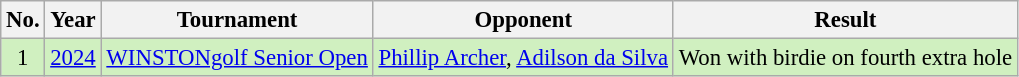<table class="wikitable" style="font-size:95%;">
<tr>
<th>No.</th>
<th>Year</th>
<th>Tournament</th>
<th>Opponent</th>
<th>Result</th>
</tr>
<tr style="background:#D0F0C0;">
<td align=center>1</td>
<td><a href='#'>2024</a></td>
<td><a href='#'>WINSTONgolf Senior Open</a></td>
<td> <a href='#'>Phillip Archer</a>,  <a href='#'>Adilson da Silva</a></td>
<td>Won with birdie on fourth extra hole</td>
</tr>
</table>
